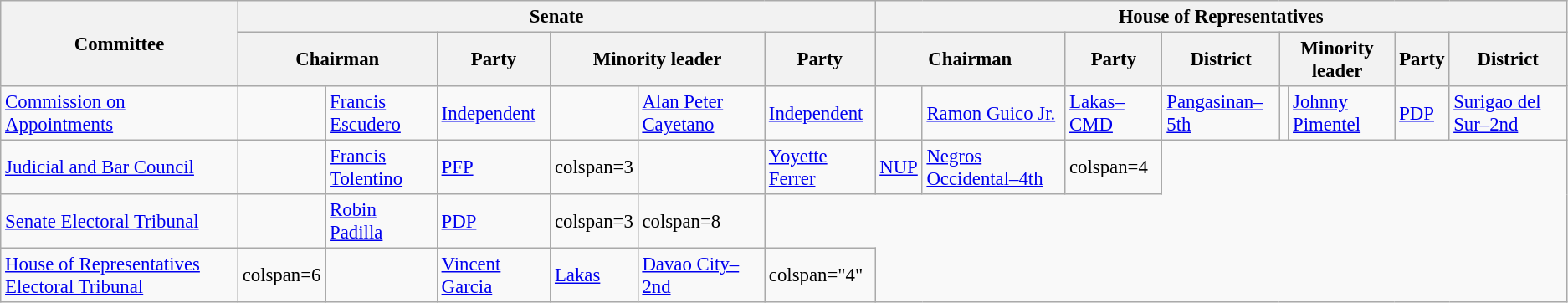<table class=wikitable style="font-size:95%;">
<tr>
<th rowspan=2>Committee</th>
<th colspan=6>Senate</th>
<th colspan=8>House of Representatives</th>
</tr>
<tr>
<th colspan=2>Chairman</th>
<th>Party</th>
<th colspan=2>Minority leader</th>
<th>Party</th>
<th colspan=2>Chairman</th>
<th>Party</th>
<th>District</th>
<th colspan=2>Minority leader</th>
<th>Party</th>
<th>District</th>
</tr>
<tr>
<td><a href='#'>Commission on Appointments</a></td>
<td></td>
<td><a href='#'>Francis Escudero</a></td>
<td><a href='#'>Independent</a></td>
<td></td>
<td><a href='#'>Alan Peter Cayetano</a></td>
<td><a href='#'>Independent</a></td>
<td></td>
<td><a href='#'>Ramon Guico Jr.</a></td>
<td><a href='#'>Lakas–CMD</a></td>
<td><a href='#'>Pangasinan–5th</a></td>
<td></td>
<td><a href='#'>Johnny Pimentel</a></td>
<td><a href='#'>PDP</a></td>
<td><a href='#'>Surigao del Sur–2nd</a></td>
</tr>
<tr>
<td><a href='#'>Judicial and Bar Council</a></td>
<td></td>
<td><a href='#'>Francis Tolentino</a></td>
<td><a href='#'>PFP</a></td>
<td>colspan=3 </td>
<td></td>
<td><a href='#'>Yoyette Ferrer</a></td>
<td><a href='#'>NUP</a></td>
<td><a href='#'>Negros Occidental–4th</a></td>
<td>colspan=4 </td>
</tr>
<tr>
<td><a href='#'>Senate Electoral Tribunal</a></td>
<td></td>
<td><a href='#'>Robin Padilla</a></td>
<td><a href='#'>PDP</a></td>
<td>colspan=3 </td>
<td>colspan=8 </td>
</tr>
<tr>
<td><a href='#'>House of Representatives Electoral Tribunal</a></td>
<td>colspan=6 </td>
<td></td>
<td><a href='#'>Vincent Garcia</a></td>
<td><a href='#'>Lakas</a></td>
<td><a href='#'>Davao City–2nd</a></td>
<td>colspan="4" </td>
</tr>
</table>
